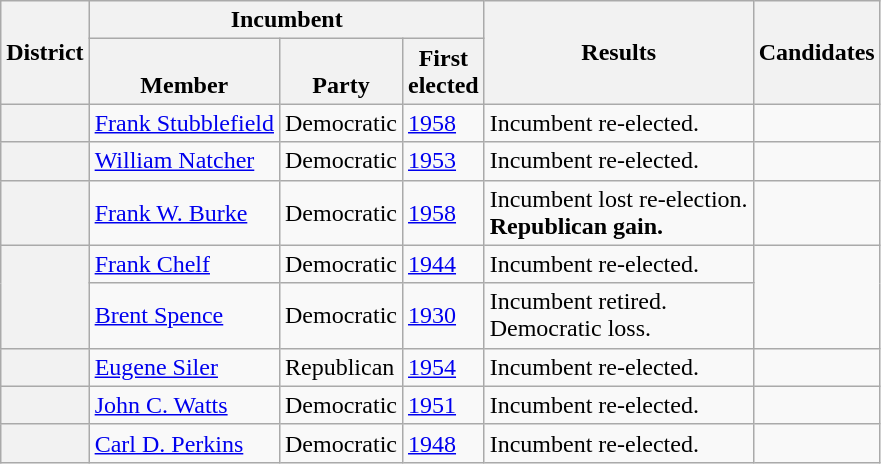<table class="wikitable sortable">
<tr>
<th rowspan=2>District</th>
<th colspan=3>Incumbent</th>
<th rowspan=2>Results</th>
<th rowspan=2 class="unsortable">Candidates</th>
</tr>
<tr valign=bottom>
<th>Member</th>
<th>Party</th>
<th>First<br>elected</th>
</tr>
<tr>
<th></th>
<td><a href='#'>Frank Stubblefield</a></td>
<td>Democratic</td>
<td><a href='#'>1958</a></td>
<td>Incumbent re-elected.</td>
<td nowrap></td>
</tr>
<tr>
<th></th>
<td><a href='#'>William Natcher</a></td>
<td>Democratic</td>
<td><a href='#'>1953 </a></td>
<td>Incumbent re-elected.</td>
<td nowrap></td>
</tr>
<tr>
<th></th>
<td><a href='#'>Frank W. Burke</a></td>
<td>Democratic</td>
<td><a href='#'>1958</a></td>
<td>Incumbent lost re-election.<br><strong>Republican gain.</strong></td>
<td nowrap></td>
</tr>
<tr>
<th rowspan=2></th>
<td><a href='#'>Frank Chelf</a></td>
<td>Democratic</td>
<td><a href='#'>1944</a></td>
<td>Incumbent re-elected.</td>
<td rowspan=2 nowrap></td>
</tr>
<tr>
<td><a href='#'>Brent Spence</a><br></td>
<td>Democratic</td>
<td><a href='#'>1930</a></td>
<td>Incumbent retired.<br>Democratic loss.</td>
</tr>
<tr>
<th></th>
<td><a href='#'>Eugene Siler</a><br></td>
<td>Republican</td>
<td><a href='#'>1954</a></td>
<td>Incumbent re-elected.</td>
<td nowrap></td>
</tr>
<tr>
<th></th>
<td><a href='#'>John C. Watts</a></td>
<td>Democratic</td>
<td><a href='#'>1951 </a></td>
<td>Incumbent re-elected.</td>
<td nowrap></td>
</tr>
<tr>
<th></th>
<td><a href='#'>Carl D. Perkins</a></td>
<td>Democratic</td>
<td><a href='#'>1948</a></td>
<td>Incumbent re-elected.</td>
<td nowrap></td>
</tr>
</table>
